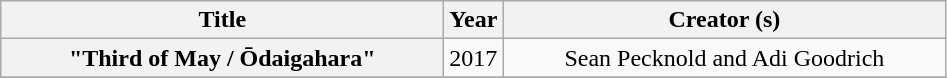<table class="wikitable plainrowheaders" style="text-align:center;">
<tr>
<th scope="col" style="width:18em;">Title</th>
<th scope="col">Year</th>
<th scope="col" style="width:18em;">Creator (s)</th>
</tr>
<tr>
<th scope="row">"Third of May / Ōdaigahara"</th>
<td>2017</td>
<td>Sean Pecknold and Adi Goodrich</td>
</tr>
<tr>
</tr>
</table>
